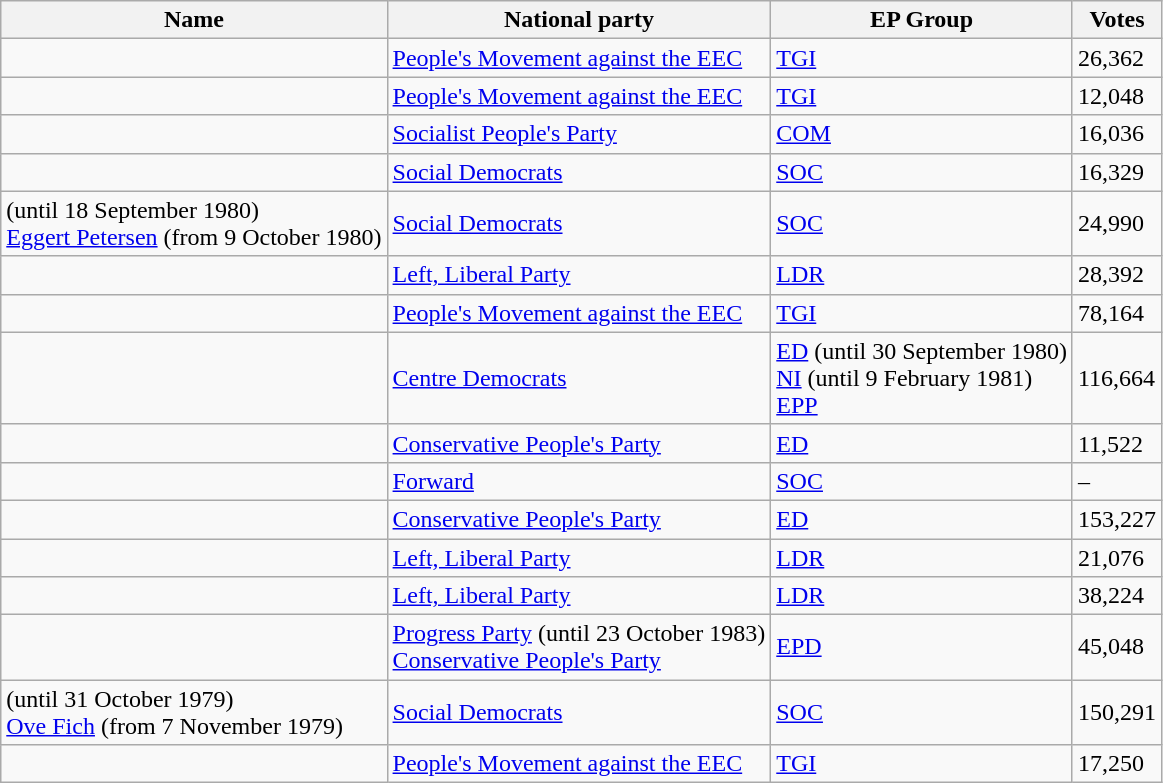<table class="sortable wikitable">
<tr>
<th>Name</th>
<th>National party</th>
<th>EP Group</th>
<th>Votes</th>
</tr>
<tr>
<td></td>
<td> <a href='#'>People's Movement against the EEC</a></td>
<td> <a href='#'>TGI</a></td>
<td>26,362</td>
</tr>
<tr>
<td></td>
<td> <a href='#'>People's Movement against the EEC</a></td>
<td> <a href='#'>TGI</a></td>
<td>12,048</td>
</tr>
<tr>
<td></td>
<td> <a href='#'>Socialist People's Party</a></td>
<td> <a href='#'>COM</a></td>
<td>16,036</td>
</tr>
<tr>
<td></td>
<td> <a href='#'>Social Democrats</a></td>
<td> <a href='#'>SOC</a></td>
<td>16,329</td>
</tr>
<tr>
<td> (until 18 September 1980)<br><a href='#'>Eggert Petersen</a> (from 9 October 1980)</td>
<td> <a href='#'>Social Democrats</a></td>
<td> <a href='#'>SOC</a></td>
<td>24,990</td>
</tr>
<tr>
<td></td>
<td> <a href='#'>Left, Liberal Party</a></td>
<td> <a href='#'>LDR</a></td>
<td>28,392</td>
</tr>
<tr>
<td></td>
<td> <a href='#'>People's Movement against the EEC</a></td>
<td> <a href='#'>TGI</a></td>
<td>78,164</td>
</tr>
<tr>
<td></td>
<td> <a href='#'>Centre Democrats</a></td>
<td> <a href='#'>ED</a> (until 30 September 1980)<br> <a href='#'>NI</a> (until 9 February 1981)<br> <a href='#'>EPP</a></td>
<td>116,664</td>
</tr>
<tr>
<td></td>
<td> <a href='#'>Conservative People's Party</a></td>
<td> <a href='#'>ED</a></td>
<td>11,522</td>
</tr>
<tr>
<td></td>
<td> <a href='#'>Forward</a></td>
<td> <a href='#'>SOC</a></td>
<td>–</td>
</tr>
<tr>
<td></td>
<td> <a href='#'>Conservative People's Party</a></td>
<td> <a href='#'>ED</a></td>
<td>153,227</td>
</tr>
<tr>
<td></td>
<td> <a href='#'>Left, Liberal Party</a></td>
<td> <a href='#'>LDR</a></td>
<td>21,076</td>
</tr>
<tr>
<td></td>
<td> <a href='#'>Left, Liberal Party</a></td>
<td> <a href='#'>LDR</a></td>
<td>38,224</td>
</tr>
<tr>
<td></td>
<td> <a href='#'>Progress Party</a> (until 23 October 1983)<br> <a href='#'>Conservative People's Party</a></td>
<td> <a href='#'>EPD</a></td>
<td>45,048</td>
</tr>
<tr>
<td>  (until 31 October 1979)<br><a href='#'>Ove Fich</a> (from 7 November 1979)</td>
<td> <a href='#'>Social Democrats</a></td>
<td> <a href='#'>SOC</a></td>
<td>150,291</td>
</tr>
<tr>
<td></td>
<td> <a href='#'>People's Movement against the EEC</a></td>
<td> <a href='#'>TGI</a></td>
<td>17,250</td>
</tr>
</table>
